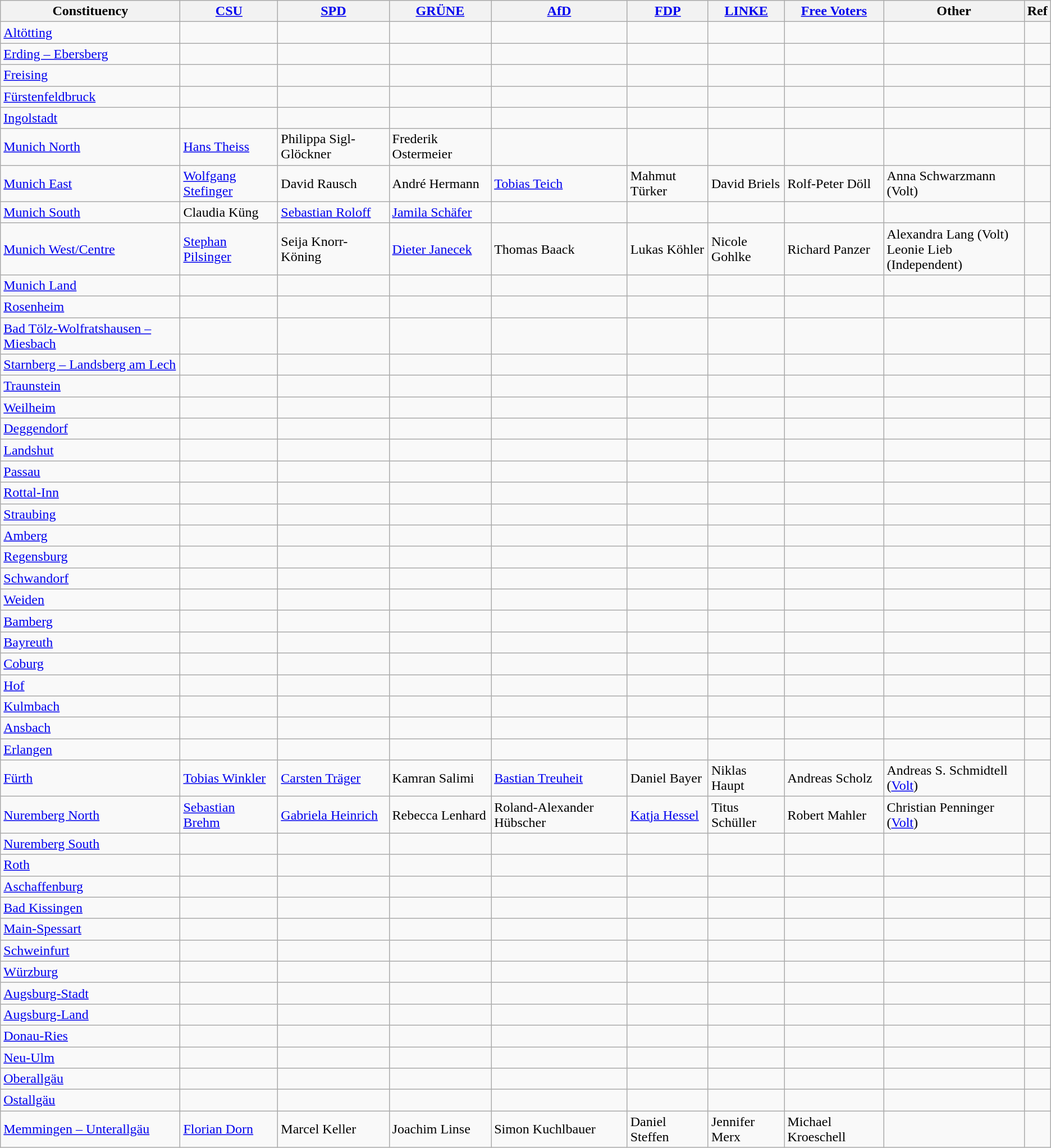<table class="wikitable">
<tr>
<th>Constituency</th>
<th><a href='#'>CSU</a></th>
<th><a href='#'>SPD</a></th>
<th><a href='#'>GRÜNE</a></th>
<th><a href='#'>AfD</a></th>
<th><a href='#'>FDP</a></th>
<th><a href='#'>LINKE</a></th>
<th><a href='#'>Free Voters</a></th>
<th>Other</th>
<th>Ref</th>
</tr>
<tr>
<td><a href='#'>Altötting</a></td>
<td></td>
<td></td>
<td></td>
<td></td>
<td></td>
<td></td>
<td></td>
<td></td>
<td></td>
</tr>
<tr>
<td><a href='#'>Erding – Ebersberg</a></td>
<td></td>
<td></td>
<td></td>
<td></td>
<td></td>
<td></td>
<td></td>
<td></td>
<td></td>
</tr>
<tr>
<td><a href='#'>Freising</a></td>
<td></td>
<td></td>
<td></td>
<td></td>
<td></td>
<td></td>
<td></td>
<td></td>
<td></td>
</tr>
<tr>
<td><a href='#'>Fürstenfeldbruck</a></td>
<td></td>
<td></td>
<td></td>
<td></td>
<td></td>
<td></td>
<td></td>
<td></td>
<td></td>
</tr>
<tr>
<td><a href='#'>Ingolstadt</a></td>
<td></td>
<td></td>
<td></td>
<td></td>
<td></td>
<td></td>
<td></td>
<td></td>
<td></td>
</tr>
<tr>
<td><a href='#'>Munich North</a></td>
<td><a href='#'>Hans Theiss</a></td>
<td>Philippa Sigl-Glöckner</td>
<td>Frederik Ostermeier</td>
<td></td>
<td></td>
<td></td>
<td></td>
<td></td>
<td></td>
</tr>
<tr>
<td><a href='#'>Munich East</a></td>
<td><a href='#'>Wolfgang Stefinger</a></td>
<td>David Rausch</td>
<td>André Hermann</td>
<td><a href='#'>Tobias Teich</a></td>
<td>Mahmut Türker</td>
<td>David Briels</td>
<td>Rolf-Peter Döll</td>
<td>Anna Schwarzmann (Volt)</td>
<td></td>
</tr>
<tr>
<td><a href='#'>Munich South</a></td>
<td>Claudia Küng</td>
<td><a href='#'>Sebastian Roloff</a></td>
<td><a href='#'>Jamila Schäfer</a></td>
<td></td>
<td></td>
<td></td>
<td></td>
<td></td>
<td></td>
</tr>
<tr>
<td><a href='#'>Munich West/Centre</a></td>
<td><a href='#'>Stephan Pilsinger</a></td>
<td>Seija Knorr-Köning</td>
<td><a href='#'>Dieter Janecek</a></td>
<td>Thomas Baack</td>
<td>Lukas Köhler</td>
<td>Nicole Gohlke</td>
<td>Richard Panzer</td>
<td>Alexandra Lang (Volt)<br>Leonie Lieb (Independent)</td>
<td></td>
</tr>
<tr>
<td><a href='#'>Munich Land</a></td>
<td></td>
<td></td>
<td></td>
<td></td>
<td></td>
<td></td>
<td></td>
<td></td>
<td></td>
</tr>
<tr>
<td><a href='#'>Rosenheim</a></td>
<td></td>
<td></td>
<td></td>
<td></td>
<td></td>
<td></td>
<td></td>
<td></td>
<td></td>
</tr>
<tr>
<td><a href='#'>Bad Tölz-Wolfratshausen – Miesbach</a></td>
<td></td>
<td></td>
<td></td>
<td></td>
<td></td>
<td></td>
<td></td>
<td></td>
<td></td>
</tr>
<tr>
<td><a href='#'>Starnberg – Landsberg am Lech</a></td>
<td></td>
<td></td>
<td></td>
<td></td>
<td></td>
<td></td>
<td></td>
<td></td>
<td></td>
</tr>
<tr>
<td><a href='#'>Traunstein</a></td>
<td></td>
<td></td>
<td></td>
<td></td>
<td></td>
<td></td>
<td></td>
<td></td>
<td></td>
</tr>
<tr>
<td><a href='#'>Weilheim</a></td>
<td></td>
<td></td>
<td></td>
<td></td>
<td></td>
<td></td>
<td></td>
<td></td>
<td></td>
</tr>
<tr>
<td><a href='#'>Deggendorf</a></td>
<td></td>
<td></td>
<td></td>
<td></td>
<td></td>
<td></td>
<td></td>
<td></td>
<td></td>
</tr>
<tr>
<td><a href='#'>Landshut</a></td>
<td></td>
<td></td>
<td></td>
<td></td>
<td></td>
<td></td>
<td></td>
<td></td>
<td></td>
</tr>
<tr>
<td><a href='#'>Passau</a></td>
<td></td>
<td></td>
<td></td>
<td></td>
<td></td>
<td></td>
<td></td>
<td></td>
<td></td>
</tr>
<tr>
<td><a href='#'>Rottal-Inn</a></td>
<td></td>
<td></td>
<td></td>
<td></td>
<td></td>
<td></td>
<td></td>
<td></td>
<td></td>
</tr>
<tr>
<td><a href='#'>Straubing</a></td>
<td></td>
<td></td>
<td></td>
<td></td>
<td></td>
<td></td>
<td></td>
<td></td>
<td></td>
</tr>
<tr>
<td><a href='#'>Amberg</a></td>
<td></td>
<td></td>
<td></td>
<td></td>
<td></td>
<td></td>
<td></td>
<td></td>
<td></td>
</tr>
<tr>
<td><a href='#'>Regensburg</a></td>
<td></td>
<td></td>
<td></td>
<td></td>
<td></td>
<td></td>
<td></td>
<td></td>
<td></td>
</tr>
<tr>
<td><a href='#'>Schwandorf</a></td>
<td></td>
<td></td>
<td></td>
<td></td>
<td></td>
<td></td>
<td></td>
<td></td>
<td></td>
</tr>
<tr>
<td><a href='#'>Weiden</a></td>
<td></td>
<td></td>
<td></td>
<td></td>
<td></td>
<td></td>
<td></td>
<td></td>
<td></td>
</tr>
<tr>
<td><a href='#'>Bamberg</a></td>
<td></td>
<td></td>
<td></td>
<td></td>
<td></td>
<td></td>
<td></td>
<td></td>
<td></td>
</tr>
<tr>
<td><a href='#'>Bayreuth</a></td>
<td></td>
<td></td>
<td></td>
<td></td>
<td></td>
<td></td>
<td></td>
<td></td>
<td></td>
</tr>
<tr>
<td><a href='#'>Coburg</a></td>
<td></td>
<td></td>
<td></td>
<td></td>
<td></td>
<td></td>
<td></td>
<td></td>
<td></td>
</tr>
<tr>
<td><a href='#'>Hof</a></td>
<td></td>
<td></td>
<td></td>
<td></td>
<td></td>
<td></td>
<td></td>
<td></td>
<td></td>
</tr>
<tr>
<td><a href='#'>Kulmbach</a></td>
<td></td>
<td></td>
<td></td>
<td></td>
<td></td>
<td></td>
<td></td>
<td></td>
<td></td>
</tr>
<tr>
<td><a href='#'>Ansbach</a></td>
<td></td>
<td></td>
<td></td>
<td></td>
<td></td>
<td></td>
<td></td>
<td></td>
<td></td>
</tr>
<tr>
<td><a href='#'>Erlangen</a></td>
<td></td>
<td></td>
<td></td>
<td></td>
<td></td>
<td></td>
<td></td>
<td></td>
<td></td>
</tr>
<tr>
<td><a href='#'>Fürth</a></td>
<td><a href='#'>Tobias Winkler</a></td>
<td><a href='#'>Carsten Träger</a></td>
<td>Kamran Salimi</td>
<td><a href='#'>Bastian Treuheit</a></td>
<td>Daniel Bayer</td>
<td>Niklas Haupt</td>
<td>Andreas Scholz</td>
<td>Andreas S. Schmidtell (<a href='#'>Volt</a>)</td>
<td></td>
</tr>
<tr>
<td><a href='#'>Nuremberg North</a></td>
<td><a href='#'>Sebastian Brehm</a></td>
<td><a href='#'>Gabriela Heinrich</a></td>
<td>Rebecca Lenhard</td>
<td>Roland-Alexander Hübscher</td>
<td><a href='#'>Katja Hessel</a></td>
<td>Titus Schüller</td>
<td>Robert Mahler</td>
<td>Christian Penninger (<a href='#'>Volt</a>)</td>
<td></td>
</tr>
<tr>
<td><a href='#'>Nuremberg South</a></td>
<td></td>
<td></td>
<td></td>
<td></td>
<td></td>
<td></td>
<td></td>
<td></td>
<td></td>
</tr>
<tr>
<td><a href='#'>Roth</a></td>
<td></td>
<td></td>
<td></td>
<td></td>
<td></td>
<td></td>
<td></td>
<td></td>
<td></td>
</tr>
<tr>
<td><a href='#'>Aschaffenburg</a></td>
<td></td>
<td></td>
<td></td>
<td></td>
<td></td>
<td></td>
<td></td>
<td></td>
<td></td>
</tr>
<tr>
<td><a href='#'>Bad Kissingen</a></td>
<td></td>
<td></td>
<td></td>
<td></td>
<td></td>
<td></td>
<td></td>
<td></td>
<td></td>
</tr>
<tr>
<td><a href='#'>Main-Spessart</a></td>
<td></td>
<td></td>
<td></td>
<td></td>
<td></td>
<td></td>
<td></td>
<td></td>
<td></td>
</tr>
<tr>
<td><a href='#'>Schweinfurt</a></td>
<td></td>
<td></td>
<td></td>
<td></td>
<td></td>
<td></td>
<td></td>
<td></td>
<td></td>
</tr>
<tr>
<td><a href='#'>Würzburg</a></td>
<td></td>
<td></td>
<td></td>
<td></td>
<td></td>
<td></td>
<td></td>
<td></td>
<td></td>
</tr>
<tr>
<td><a href='#'>Augsburg-Stadt</a></td>
<td></td>
<td></td>
<td></td>
<td></td>
<td></td>
<td></td>
<td></td>
<td></td>
<td></td>
</tr>
<tr>
<td><a href='#'>Augsburg-Land</a></td>
<td></td>
<td></td>
<td></td>
<td></td>
<td></td>
<td></td>
<td></td>
<td></td>
<td></td>
</tr>
<tr>
<td><a href='#'>Donau-Ries</a></td>
<td></td>
<td></td>
<td></td>
<td></td>
<td></td>
<td></td>
<td></td>
<td></td>
<td></td>
</tr>
<tr>
<td><a href='#'>Neu-Ulm</a></td>
<td></td>
<td></td>
<td></td>
<td></td>
<td></td>
<td></td>
<td></td>
<td></td>
<td></td>
</tr>
<tr>
<td><a href='#'>Oberallgäu</a></td>
<td></td>
<td></td>
<td></td>
<td></td>
<td></td>
<td></td>
<td></td>
<td></td>
<td></td>
</tr>
<tr>
<td><a href='#'>Ostallgäu</a></td>
<td></td>
<td></td>
<td></td>
<td></td>
<td></td>
<td></td>
<td></td>
<td></td>
<td></td>
</tr>
<tr>
<td><a href='#'>Memmingen – Unterallgäu</a></td>
<td><a href='#'>Florian Dorn</a></td>
<td>Marcel Keller</td>
<td>Joachim Linse</td>
<td>Simon Kuchlbauer</td>
<td>Daniel Steffen</td>
<td>Jennifer Merx</td>
<td>Michael Kroeschell</td>
<td></td>
<td></td>
</tr>
</table>
